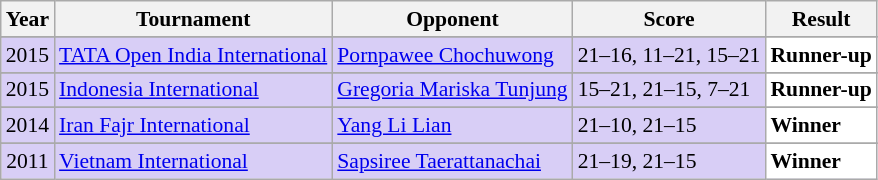<table class="sortable wikitable" style="font-size: 90%;">
<tr>
<th>Year</th>
<th>Tournament</th>
<th>Opponent</th>
<th>Score</th>
<th>Result</th>
</tr>
<tr>
</tr>
<tr style="background:#D8CEF6">
<td align="center">2015</td>
<td align="left"><a href='#'>TATA Open India International</a></td>
<td align="left"> <a href='#'>Pornpawee Chochuwong</a></td>
<td align="left">21–16, 11–21, 15–21</td>
<td style="text-align:left; background:white"> <strong>Runner-up</strong></td>
</tr>
<tr>
</tr>
<tr style="background:#D8CEF6">
<td align="center">2015</td>
<td align="left"><a href='#'>Indonesia International</a></td>
<td align="left"> <a href='#'>Gregoria Mariska Tunjung</a></td>
<td align="left">15–21, 21–15, 7–21</td>
<td style="text-align:left; background:white"> <strong>Runner-up</strong></td>
</tr>
<tr>
</tr>
<tr style="background:#D8CEF6">
<td align="center">2014</td>
<td align="left"><a href='#'>Iran Fajr International</a></td>
<td align="left"> <a href='#'>Yang Li Lian</a></td>
<td align="left">21–10, 21–15</td>
<td style="text-align:left; background:white"> <strong>Winner</strong></td>
</tr>
<tr>
</tr>
<tr style="background:#D8CEF6">
<td align="center">2011</td>
<td align="left"><a href='#'>Vietnam International</a></td>
<td align="left"> <a href='#'>Sapsiree Taerattanachai</a></td>
<td align="left">21–19, 21–15</td>
<td style="text-align:left; background:white"> <strong>Winner</strong></td>
</tr>
</table>
